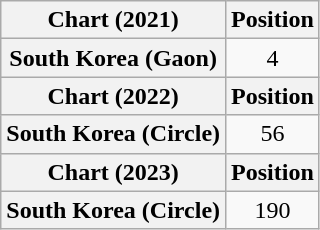<table class="wikitable plainrowheaders" style="text-align:center">
<tr>
<th scope="col">Chart (2021)</th>
<th scope="col">Position</th>
</tr>
<tr>
<th scope="row">South Korea (Gaon)</th>
<td>4</td>
</tr>
<tr>
<th scope="col">Chart (2022)</th>
<th scope="col">Position</th>
</tr>
<tr>
<th scope="row">South Korea (Circle)</th>
<td>56</td>
</tr>
<tr>
<th scope="col">Chart (2023)</th>
<th scope="col">Position</th>
</tr>
<tr>
<th scope="row">South Korea (Circle)</th>
<td>190</td>
</tr>
</table>
